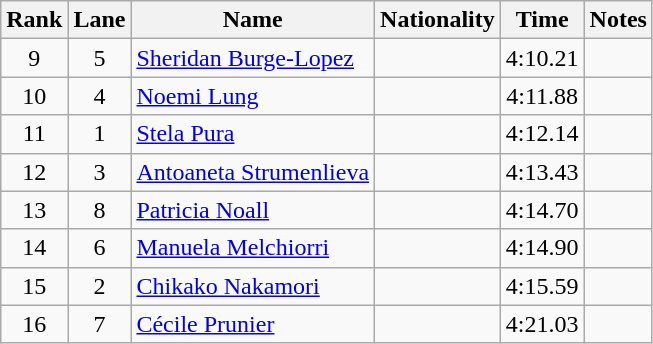<table class="wikitable sortable" style="text-align:center">
<tr>
<th>Rank</th>
<th>Lane</th>
<th>Name</th>
<th>Nationality</th>
<th>Time</th>
<th>Notes</th>
</tr>
<tr>
<td>9</td>
<td>5</td>
<td align=left><a href='#'>Sheridan Burge-Lopez</a></td>
<td align=left></td>
<td>4:10.21</td>
<td></td>
</tr>
<tr>
<td>10</td>
<td>4</td>
<td align=left><a href='#'>Noemi Lung</a></td>
<td align=left></td>
<td>4:11.88</td>
<td></td>
</tr>
<tr>
<td>11</td>
<td>1</td>
<td align=left><a href='#'>Stela Pura</a></td>
<td align=left></td>
<td>4:12.14</td>
<td></td>
</tr>
<tr>
<td>12</td>
<td>3</td>
<td align=left><a href='#'>Antoaneta Strumenlieva</a></td>
<td align=left></td>
<td>4:13.43</td>
<td></td>
</tr>
<tr>
<td>13</td>
<td>8</td>
<td align=left><a href='#'>Patricia Noall</a></td>
<td align=left></td>
<td>4:14.70</td>
<td></td>
</tr>
<tr>
<td>14</td>
<td>6</td>
<td align=left><a href='#'>Manuela Melchiorri</a></td>
<td align=left></td>
<td>4:14.90</td>
<td></td>
</tr>
<tr>
<td>15</td>
<td>2</td>
<td align=left><a href='#'>Chikako Nakamori</a></td>
<td align=left></td>
<td>4:15.59</td>
<td></td>
</tr>
<tr>
<td>16</td>
<td>7</td>
<td align=left><a href='#'>Cécile Prunier</a></td>
<td align=left></td>
<td>4:21.03</td>
<td></td>
</tr>
</table>
